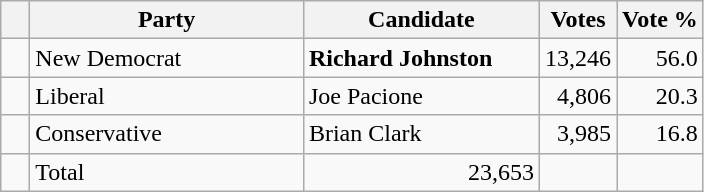<table class="wikitable">
<tr>
<th></th>
<th scope="col" width="175">Party</th>
<th scope="col" width="150">Candidate</th>
<th>Votes</th>
<th>Vote %</th>
</tr>
<tr>
<td>   </td>
<td>New Democrat</td>
<td><strong>Richard Johnston</strong></td>
<td align=right>13,246</td>
<td align=right>56.0</td>
</tr>
<tr |>
<td>   </td>
<td>Liberal</td>
<td>Joe Pacione</td>
<td align=right>4,806</td>
<td align=right>20.3</td>
</tr>
<tr>
<td>   </td>
<td>Conservative</td>
<td>Brian Clark</td>
<td align=right>3,985</td>
<td align=right>16.8<br>
</td>
</tr>
<tr |>
<td></td>
<td>Total</td>
<td align=right>23,653</td>
<td></td>
</tr>
</table>
